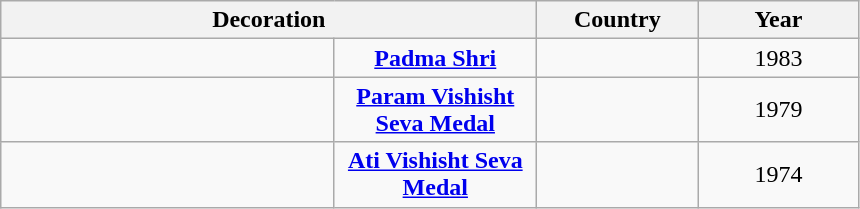<table class="wikitable sortable" style="text-align:center;">
<tr ->
<th colspan=2 width="350px">Decoration</th>
<th width="100px">Country</th>
<th width="100px">Year</th>
</tr>
<tr>
<td></td>
<td style="width:8em;"><strong><a href='#'>Padma Shri</a></strong></td>
<td></td>
<td>1983</td>
</tr>
<tr>
<td></td>
<td style="width:8em;"><strong><a href='#'>Param Vishisht Seva Medal</a></strong></td>
<td></td>
<td>1979</td>
</tr>
<tr>
<td></td>
<td style="width:8em;"><strong><a href='#'>Ati Vishisht Seva Medal</a></strong></td>
<td></td>
<td>1974</td>
</tr>
</table>
